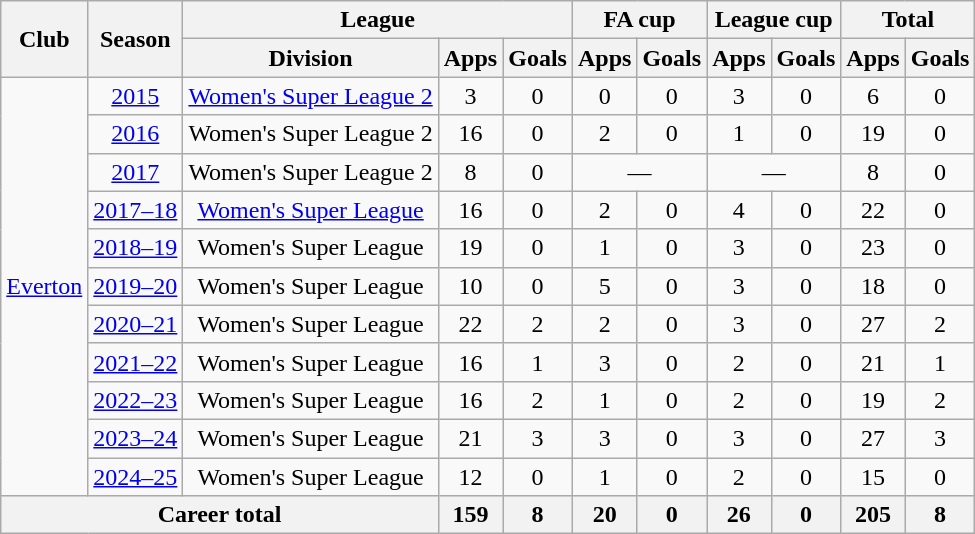<table class="wikitable" style="text-align:center">
<tr>
<th rowspan="2">Club</th>
<th rowspan="2">Season</th>
<th colspan="3">League</th>
<th colspan="2">FA cup</th>
<th colspan="2">League cup</th>
<th colspan="2">Total</th>
</tr>
<tr>
<th>Division</th>
<th>Apps</th>
<th>Goals</th>
<th>Apps</th>
<th>Goals</th>
<th>Apps</th>
<th>Goals</th>
<th>Apps</th>
<th>Goals</th>
</tr>
<tr>
<td rowspan="11"><a href='#'>Everton</a></td>
<td><a href='#'>2015</a></td>
<td><a href='#'>Women's Super League 2</a></td>
<td>3</td>
<td>0</td>
<td>0</td>
<td>0</td>
<td>3</td>
<td>0</td>
<td>6</td>
<td>0</td>
</tr>
<tr>
<td><a href='#'>2016</a></td>
<td>Women's Super League 2</td>
<td>16</td>
<td>0</td>
<td>2</td>
<td>0</td>
<td>1</td>
<td>0</td>
<td>19</td>
<td>0</td>
</tr>
<tr>
<td><a href='#'>2017</a></td>
<td>Women's Super League 2</td>
<td>8</td>
<td>0</td>
<td colspan="2">—</td>
<td colspan="2">—</td>
<td>8</td>
<td>0</td>
</tr>
<tr>
<td><a href='#'>2017–18</a></td>
<td><a href='#'>Women's Super League</a></td>
<td>16</td>
<td>0</td>
<td>2</td>
<td>0</td>
<td>4</td>
<td>0</td>
<td>22</td>
<td>0</td>
</tr>
<tr>
<td><a href='#'>2018–19</a></td>
<td>Women's Super League</td>
<td>19</td>
<td>0</td>
<td>1</td>
<td>0</td>
<td>3</td>
<td>0</td>
<td>23</td>
<td>0</td>
</tr>
<tr>
<td><a href='#'>2019–20</a></td>
<td>Women's Super League</td>
<td>10</td>
<td>0</td>
<td>5</td>
<td>0</td>
<td>3</td>
<td>0</td>
<td>18</td>
<td>0</td>
</tr>
<tr>
<td><a href='#'>2020–21</a></td>
<td>Women's Super League</td>
<td>22</td>
<td>2</td>
<td>2</td>
<td>0</td>
<td>3</td>
<td>0</td>
<td>27</td>
<td>2</td>
</tr>
<tr>
<td><a href='#'>2021–22</a></td>
<td>Women's Super League</td>
<td>16</td>
<td>1</td>
<td>3</td>
<td>0</td>
<td>2</td>
<td>0</td>
<td>21</td>
<td>1</td>
</tr>
<tr>
<td><a href='#'>2022–23</a></td>
<td>Women's Super League</td>
<td>16</td>
<td>2</td>
<td>1</td>
<td>0</td>
<td>2</td>
<td>0</td>
<td>19</td>
<td>2</td>
</tr>
<tr>
<td><a href='#'>2023–24</a></td>
<td>Women's Super League</td>
<td>21</td>
<td>3</td>
<td>3</td>
<td>0</td>
<td>3</td>
<td>0</td>
<td>27</td>
<td>3</td>
</tr>
<tr>
<td><a href='#'>2024–25</a></td>
<td>Women's Super League</td>
<td>12</td>
<td>0</td>
<td>1</td>
<td>0</td>
<td>2</td>
<td>0</td>
<td>15</td>
<td>0</td>
</tr>
<tr>
<th colspan="3">Career total</th>
<th>159</th>
<th>8</th>
<th>20</th>
<th>0</th>
<th>26</th>
<th>0</th>
<th>205</th>
<th>8</th>
</tr>
</table>
